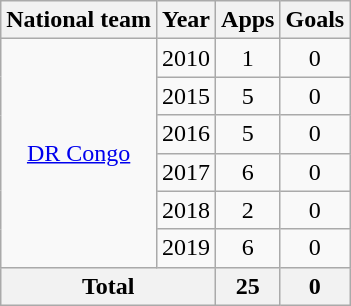<table class=wikitable style=text-align:center>
<tr>
<th>National team</th>
<th>Year</th>
<th>Apps</th>
<th>Goals</th>
</tr>
<tr>
<td rowspan=6><a href='#'>DR Congo</a></td>
<td>2010</td>
<td>1</td>
<td>0</td>
</tr>
<tr>
<td>2015</td>
<td>5</td>
<td>0</td>
</tr>
<tr>
<td>2016</td>
<td>5</td>
<td>0</td>
</tr>
<tr>
<td>2017</td>
<td>6</td>
<td>0</td>
</tr>
<tr>
<td>2018</td>
<td>2</td>
<td>0</td>
</tr>
<tr>
<td>2019</td>
<td>6</td>
<td>0</td>
</tr>
<tr>
<th colspan=2>Total</th>
<th>25</th>
<th>0</th>
</tr>
</table>
